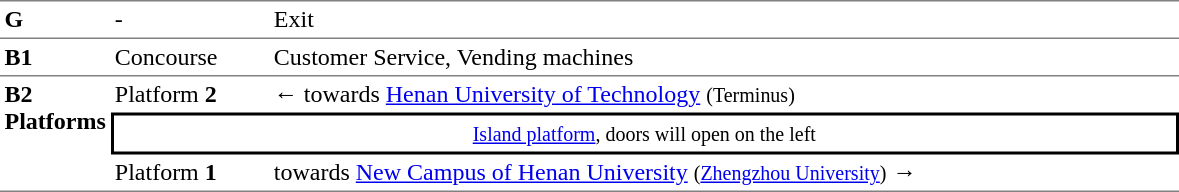<table table border=0 cellspacing=0 cellpadding=3>
<tr>
<td style="border-top:solid 1px gray;" width=50 valign=top><strong>G</strong></td>
<td style="border-top:solid 1px gray;" width=100 valign=top>-</td>
<td style="border-top:solid 1px gray;" width=600 valign=top>Exit</td>
</tr>
<tr>
<td style="border-bottom:solid 1px gray; border-top:solid 1px gray;" valign=top width=50><strong>B1</strong></td>
<td style="border-bottom:solid 1px gray; border-top:solid 1px gray;" valign=top width=100>Concourse<br></td>
<td style="border-bottom:solid 1px gray; border-top:solid 1px gray;" valign=top width=390>Customer Service, Vending machines</td>
</tr>
<tr>
<td style="border-bottom:solid 1px gray;" rowspan="3" valign=top><strong>B2<br>Platforms</strong></td>
<td>Platform <span> <strong>2</strong></span></td>
<td>←  towards <a href='#'>Henan University of Technology</a> <small>(Terminus)</small></td>
</tr>
<tr>
<td style="border-right:solid 2px black;border-left:solid 2px black;border-top:solid 2px black;border-bottom:solid 2px black;text-align:center;" colspan=2><small><a href='#'>Island platform</a>, doors will open on the left</small></td>
</tr>
<tr>
<td style="border-bottom:solid 1px gray;">Platform <span> <strong>1</strong></span></td>
<td style="border-bottom:solid 1px gray;">  towards <a href='#'>New Campus of Henan University</a> <small>(<a href='#'>Zhengzhou University</a>)</small> →</td>
</tr>
</table>
